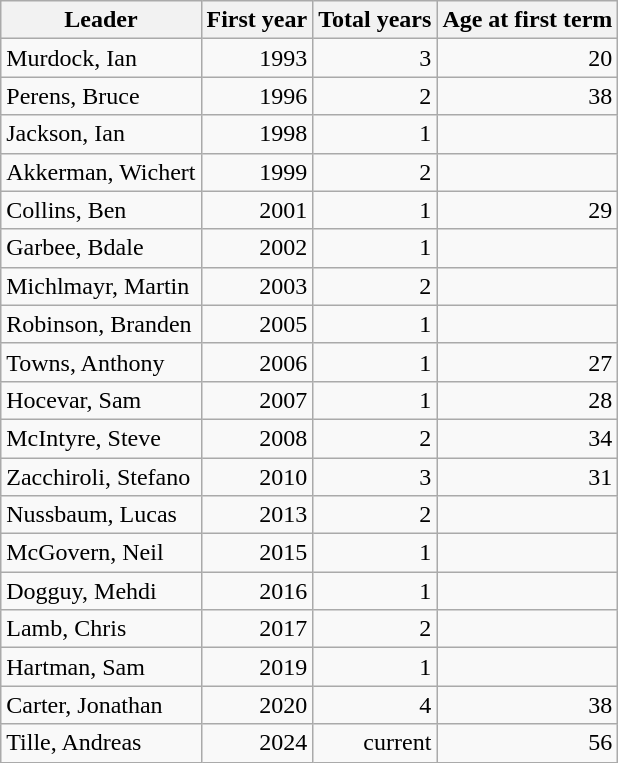<table class="wikitable sortable">
<tr>
<th>Leader</th>
<th>First year</th>
<th>Total years</th>
<th>Age at first term</th>
</tr>
<tr>
<td>Murdock, Ian</td>
<td style="text-align:right;">1993</td>
<td style="text-align:right;">3 </td>
<td style="text-align:right;">20</td>
</tr>
<tr>
<td>Perens, Bruce</td>
<td style="text-align:right;">1996</td>
<td style="text-align:right;">2 </td>
<td style="text-align:right;">38 </td>
</tr>
<tr>
<td>Jackson, Ian</td>
<td style="text-align:right;">1998</td>
<td style="text-align:right;">1 </td>
<td></td>
</tr>
<tr>
<td>Akkerman, Wichert</td>
<td style="text-align:right;">1999</td>
<td style="text-align:right;">2</td>
<td></td>
</tr>
<tr>
<td>Collins, Ben</td>
<td style="text-align:right;">2001</td>
<td style="text-align:right;">1</td>
<td style="text-align:right;">29</td>
</tr>
<tr>
<td>Garbee, Bdale</td>
<td style="text-align:right;">2002</td>
<td style="text-align:right;">1</td>
<td></td>
</tr>
<tr>
<td>Michlmayr, Martin</td>
<td style="text-align:right;">2003</td>
<td style="text-align:right;">2</td>
<td></td>
</tr>
<tr>
<td>Robinson, Branden</td>
<td style="text-align:right;">2005</td>
<td style="text-align:right;">1</td>
<td></td>
</tr>
<tr>
<td>Towns, Anthony</td>
<td style="text-align:right;">2006</td>
<td style="text-align:right;">1</td>
<td style="text-align:right;">27</td>
</tr>
<tr>
<td>Hocevar, Sam</td>
<td style="text-align:right;">2007</td>
<td style="text-align:right;">1</td>
<td style="text-align:right;">28</td>
</tr>
<tr>
<td>McIntyre, Steve</td>
<td style="text-align:right;">2008</td>
<td style="text-align:right;">2</td>
<td style="text-align:right;">34</td>
</tr>
<tr>
<td>Zacchiroli, Stefano</td>
<td style="text-align:right;">2010</td>
<td style="text-align:right;">3</td>
<td style="text-align:right;">31</td>
</tr>
<tr>
<td>Nussbaum, Lucas</td>
<td style="text-align:right;">2013</td>
<td style="text-align:right;">2</td>
<td></td>
</tr>
<tr>
<td>McGovern, Neil</td>
<td style="text-align:right;">2015</td>
<td style="text-align:right;">1</td>
<td></td>
</tr>
<tr>
<td>Dogguy, Mehdi</td>
<td style="text-align:right;">2016</td>
<td style="text-align:right;">1</td>
<td></td>
</tr>
<tr>
<td>Lamb, Chris</td>
<td style="text-align:right;">2017</td>
<td style="text-align:right;">2</td>
<td></td>
</tr>
<tr>
<td>Hartman, Sam</td>
<td style="text-align:right;">2019</td>
<td style="text-align:right;">1</td>
<td></td>
</tr>
<tr>
<td>Carter, Jonathan</td>
<td style="text-align:right;">2020</td>
<td style="text-align:right;">4</td>
<td style="text-align:right;">38</td>
</tr>
<tr>
<td>Tille, Andreas</td>
<td style="text-align:right;">2024</td>
<td style="text-align:right;">current</td>
<td style="text-align:right;">56</td>
</tr>
</table>
